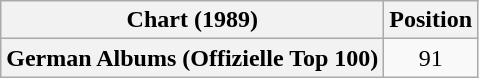<table class="wikitable plainrowheaders" style="text-align:center">
<tr>
<th scope="col">Chart (1989)</th>
<th scope="col">Position</th>
</tr>
<tr>
<th scope="row">German Albums (Offizielle Top 100)</th>
<td>91</td>
</tr>
</table>
